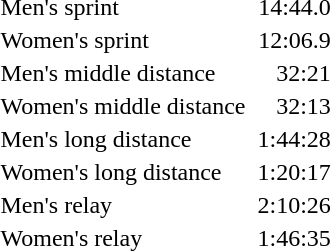<table>
<tr style="vertical-align:top;">
<td>Men's sprint </td>
<td></td>
<td style="text-align:right;">14:44.0</td>
<td></td>
<td style="text-align:right;"></td>
<td></td>
<td style="text-align:right;"></td>
</tr>
<tr style="vertical-align:top;">
<td>Women's sprint </td>
<td></td>
<td style="text-align:right;">12:06.9</td>
<td></td>
<td style="text-align:right;"></td>
<td></td>
<td style="text-align:right;"></td>
</tr>
<tr style="vertical-align:top;">
<td>Men's middle distance </td>
<td></td>
<td style="text-align:right;">32:21</td>
<td></td>
<td style="text-align:right;"></td>
<td></td>
<td style="text-align:right;"></td>
</tr>
<tr style="vertical-align:top;">
<td>Women's middle distance </td>
<td></td>
<td style="text-align:right;">32:13</td>
<td></td>
<td style="text-align:right;"></td>
<td></td>
<td style="text-align:right;"></td>
</tr>
<tr style="vertical-align:top;">
<td>Men's long distance </td>
<td></td>
<td style="text-align:right;">1:44:28</td>
<td></td>
<td style="text-align:right;"></td>
<td></td>
<td style="text-align:right;"></td>
</tr>
<tr style="vertical-align:top;">
<td>Women's long distance </td>
<td></td>
<td style="text-align:right;">1:20:17</td>
<td></td>
<td style="text-align:right;"></td>
<td></td>
<td style="text-align:right;"></td>
</tr>
<tr style="vertical-align:top;">
<td>Men's relay</td>
<td></td>
<td style="text-align:right;">2:10:26</td>
<td></td>
<td style="text-align:right;"></td>
<td></td>
<td style="text-align:right;"></td>
</tr>
<tr style="vertical-align:top;">
<td>Women's relay</td>
<td></td>
<td style="text-align:right;">1:46:35</td>
<td></td>
<td style="text-align:right;"></td>
<td></td>
<td style="text-align:right;"></td>
</tr>
</table>
